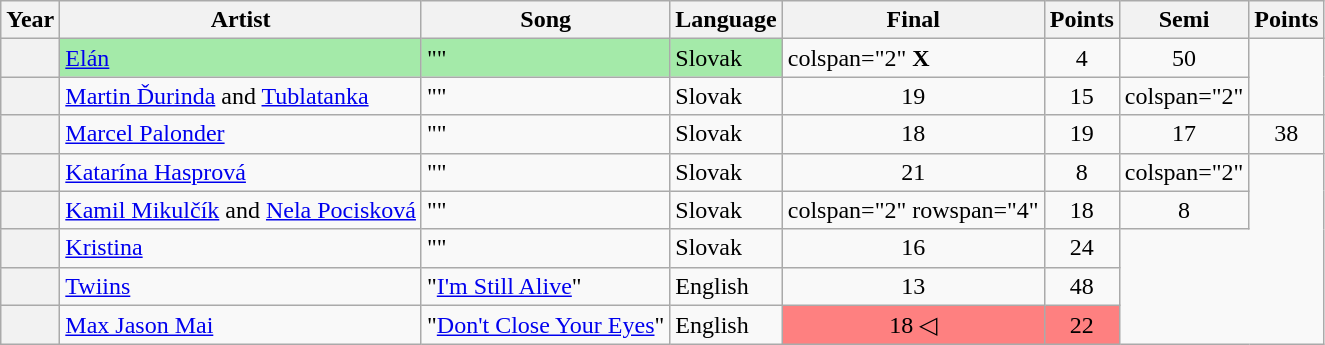<table class="wikitable sortable plainrowheaders">
<tr>
<th scope="col">Year</th>
<th scope="col">Artist</th>
<th scope="col">Song</th>
<th scope="col">Language</th>
<th scope="col" data-sort-type="number">Final</th>
<th scope="col" data-sort-type="number">Points</th>
<th scope="col" data-sort-type="number">Semi</th>
<th scope="col" data-sort-type="number">Points</th>
</tr>
<tr>
<th scope="row" style="text-align:center;"></th>
<td style="background-color:#A4EAA9;"><a href='#'>Elán</a></td>
<td style="background-color:#A4EAA9;">""</td>
<td style="background-color:#A4EAA9;">Slovak</td>
<td>colspan="2"  <strong>X</strong></td>
<td style="text-align:center;">4</td>
<td style="text-align:center;">50</td>
</tr>
<tr>
<th scope="row" style="text-align:center;"></th>
<td><a href='#'>Martin Ďurinda</a> and <a href='#'>Tublatanka</a></td>
<td>""</td>
<td>Slovak</td>
<td style="text-align:center;">19</td>
<td style="text-align:center;">15</td>
<td>colspan="2" </td>
</tr>
<tr>
<th scope="row" style="text-align:center;"></th>
<td><a href='#'>Marcel Palonder</a></td>
<td>""</td>
<td>Slovak</td>
<td style="text-align:center;">18</td>
<td style="text-align:center;">19</td>
<td style="text-align:center;">17</td>
<td style="text-align:center;">38</td>
</tr>
<tr>
<th scope="row" style="text-align:center;"></th>
<td><a href='#'>Katarína Hasprová</a></td>
<td>""</td>
<td>Slovak</td>
<td style="text-align:center;">21</td>
<td style="text-align:center;">8</td>
<td>colspan="2" </td>
</tr>
<tr>
<th scope="row" style="text-align:center;"></th>
<td><a href='#'>Kamil Mikulčík</a> and <a href='#'>Nela Pocisková</a></td>
<td>""</td>
<td>Slovak</td>
<td>colspan="2" rowspan="4" </td>
<td style="text-align:center;">18</td>
<td style="text-align:center;">8</td>
</tr>
<tr>
<th scope="row" style="text-align:center;"></th>
<td><a href='#'>Kristina</a></td>
<td>""</td>
<td>Slovak</td>
<td style="text-align:center;">16</td>
<td style="text-align:center;">24</td>
</tr>
<tr>
<th scope="row" style="text-align:center;"></th>
<td><a href='#'>Twiins</a></td>
<td>"<a href='#'>I'm Still Alive</a>"</td>
<td>English</td>
<td style="text-align:center;">13</td>
<td style="text-align:center;">48</td>
</tr>
<tr>
<th scope="row" style="text-align:center;"></th>
<td><a href='#'>Max Jason Mai</a></td>
<td>"<a href='#'>Don't Close Your Eyes</a>"</td>
<td>English</td>
<td style="text-align:center; background-color:#FE8080;">18 ◁</td>
<td style="text-align:center; background-color:#FE8080;">22</td>
</tr>
</table>
